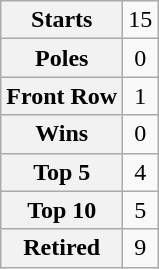<table class="wikitable" style="text-align:center">
<tr>
<th>Starts</th>
<td>15</td>
</tr>
<tr>
<th>Poles</th>
<td>0</td>
</tr>
<tr>
<th>Front Row</th>
<td>1</td>
</tr>
<tr>
<th>Wins</th>
<td>0</td>
</tr>
<tr>
<th>Top 5</th>
<td>4</td>
</tr>
<tr>
<th>Top 10</th>
<td>5</td>
</tr>
<tr>
<th>Retired</th>
<td>9</td>
</tr>
</table>
